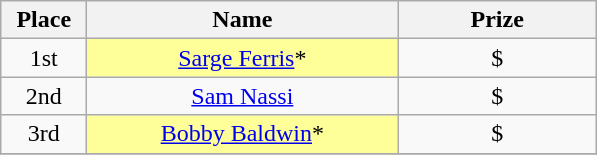<table class="wikitable">
<tr>
<th width="50">Place</th>
<th width="200">Name</th>
<th width="125">Prize</th>
</tr>
<tr>
<td align = "center">1st</td>
<td align = "center"  bgcolor="#FFFF99"><a href='#'>Sarge Ferris</a>*</td>
<td align = "center">$</td>
</tr>
<tr>
<td align = "center">2nd</td>
<td align = "center"><a href='#'>Sam Nassi</a></td>
<td align = "center">$</td>
</tr>
<tr>
<td align = "center">3rd</td>
<td align = "center"  bgcolor="#FFFF99"><a href='#'>Bobby Baldwin</a>*</td>
<td align = "center">$</td>
</tr>
<tr>
</tr>
</table>
